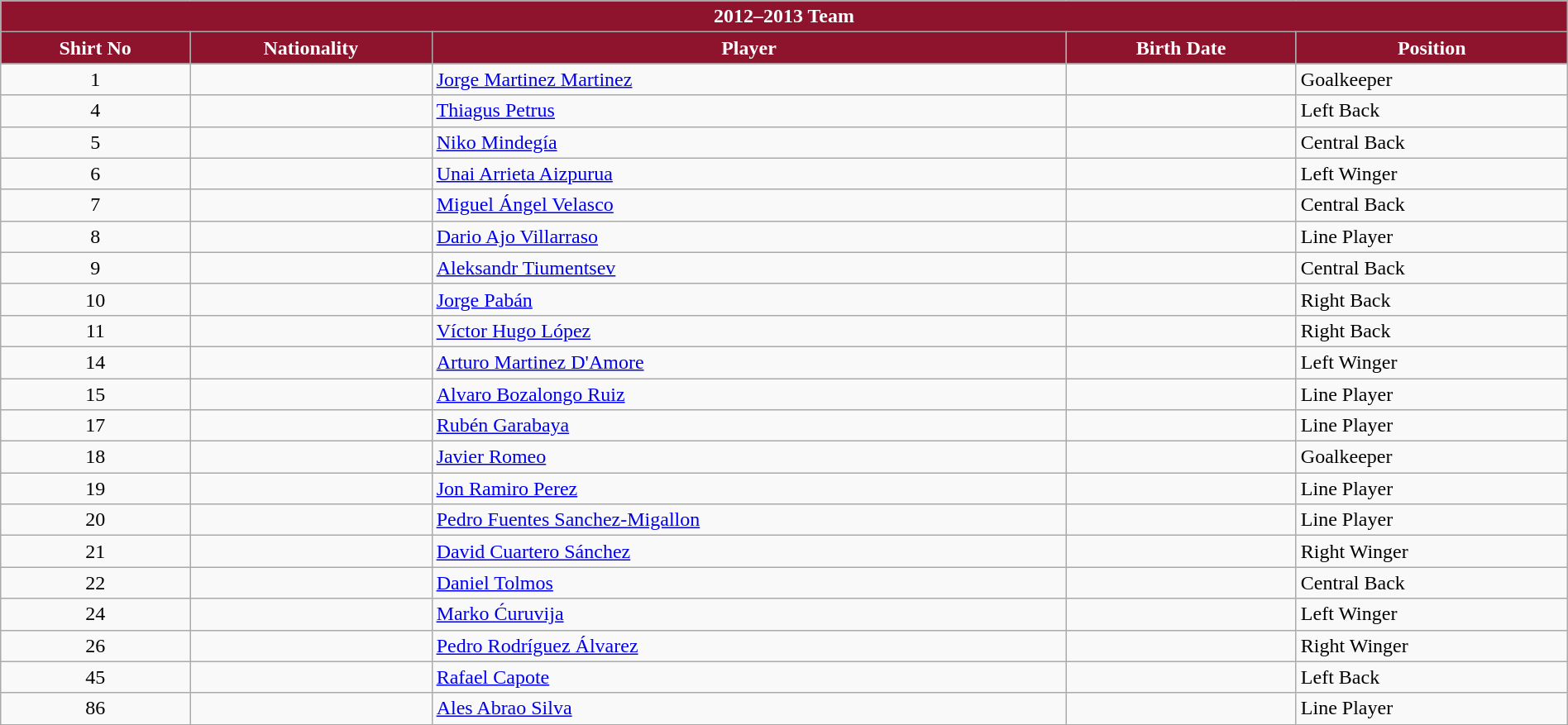<table class="wikitable collapsible collapsed" style="width:100%;">
<tr>
<th colspan=5 style="background-color:#8D142C;color:#FFFFFF;text-align:center;"> <strong>2012–2013 Team</strong></th>
</tr>
<tr>
<th style="color:#FFFFFF; background:#8D142C">Shirt No</th>
<th style="color:#FFFFFF; background:#8D142C">Nationality</th>
<th style="color:#FFFFFF; background:#8D142C">Player</th>
<th style="color:#FFFFFF; background:#8D142C">Birth Date</th>
<th style="color:#FFFFFF; background:#8D142C">Position</th>
</tr>
<tr>
<td align=center>1</td>
<td></td>
<td><a href='#'>Jorge Martinez Martinez</a></td>
<td></td>
<td>Goalkeeper</td>
</tr>
<tr>
<td align=center>4</td>
<td></td>
<td><a href='#'>Thiagus Petrus</a></td>
<td></td>
<td>Left Back</td>
</tr>
<tr>
<td align=center>5</td>
<td></td>
<td><a href='#'>Niko Mindegía</a></td>
<td></td>
<td>Central Back</td>
</tr>
<tr>
<td align=center>6</td>
<td></td>
<td><a href='#'>Unai Arrieta Aizpurua</a></td>
<td></td>
<td>Left Winger</td>
</tr>
<tr>
<td align=center>7</td>
<td></td>
<td><a href='#'>Miguel Ángel Velasco</a></td>
<td></td>
<td>Central Back</td>
</tr>
<tr>
<td align=center>8</td>
<td></td>
<td><a href='#'>Dario Ajo Villarraso</a></td>
<td></td>
<td>Line Player</td>
</tr>
<tr>
<td align=center>9</td>
<td></td>
<td><a href='#'>Aleksandr Tiumentsev</a></td>
<td></td>
<td>Central Back</td>
</tr>
<tr>
<td align=center>10</td>
<td></td>
<td><a href='#'>Jorge Pabán</a></td>
<td></td>
<td>Right Back</td>
</tr>
<tr>
<td align=center>11</td>
<td></td>
<td><a href='#'>Víctor Hugo López</a></td>
<td></td>
<td>Right Back</td>
</tr>
<tr>
<td align=center>14</td>
<td></td>
<td><a href='#'>Arturo Martinez D'Amore</a></td>
<td></td>
<td>Left Winger</td>
</tr>
<tr>
<td align=center>15</td>
<td></td>
<td><a href='#'>Alvaro Bozalongo Ruiz</a></td>
<td></td>
<td>Line Player</td>
</tr>
<tr>
<td align=center>17</td>
<td></td>
<td><a href='#'>Rubén Garabaya</a></td>
<td></td>
<td>Line Player</td>
</tr>
<tr>
<td align=center>18</td>
<td></td>
<td><a href='#'>Javier Romeo</a></td>
<td></td>
<td>Goalkeeper</td>
</tr>
<tr>
<td align=center>19</td>
<td></td>
<td><a href='#'>Jon Ramiro Perez</a></td>
<td></td>
<td>Line Player</td>
</tr>
<tr>
<td align=center>20</td>
<td></td>
<td><a href='#'>Pedro Fuentes Sanchez-Migallon</a></td>
<td></td>
<td>Line Player</td>
</tr>
<tr>
<td align=center>21</td>
<td></td>
<td><a href='#'>David Cuartero Sánchez</a></td>
<td></td>
<td>Right Winger</td>
</tr>
<tr>
<td align=center>22</td>
<td></td>
<td><a href='#'>Daniel Tolmos</a></td>
<td></td>
<td>Central Back</td>
</tr>
<tr>
<td align=center>24</td>
<td></td>
<td><a href='#'>Marko Ćuruvija</a></td>
<td></td>
<td>Left Winger</td>
</tr>
<tr>
<td align=center>26</td>
<td></td>
<td><a href='#'>Pedro Rodríguez Álvarez</a></td>
<td></td>
<td>Right Winger</td>
</tr>
<tr>
<td align=center>45</td>
<td></td>
<td><a href='#'>Rafael Capote</a></td>
<td></td>
<td>Left Back</td>
</tr>
<tr>
<td align=center>86</td>
<td></td>
<td><a href='#'>Ales Abrao Silva</a></td>
<td></td>
<td>Line Player</td>
</tr>
</table>
